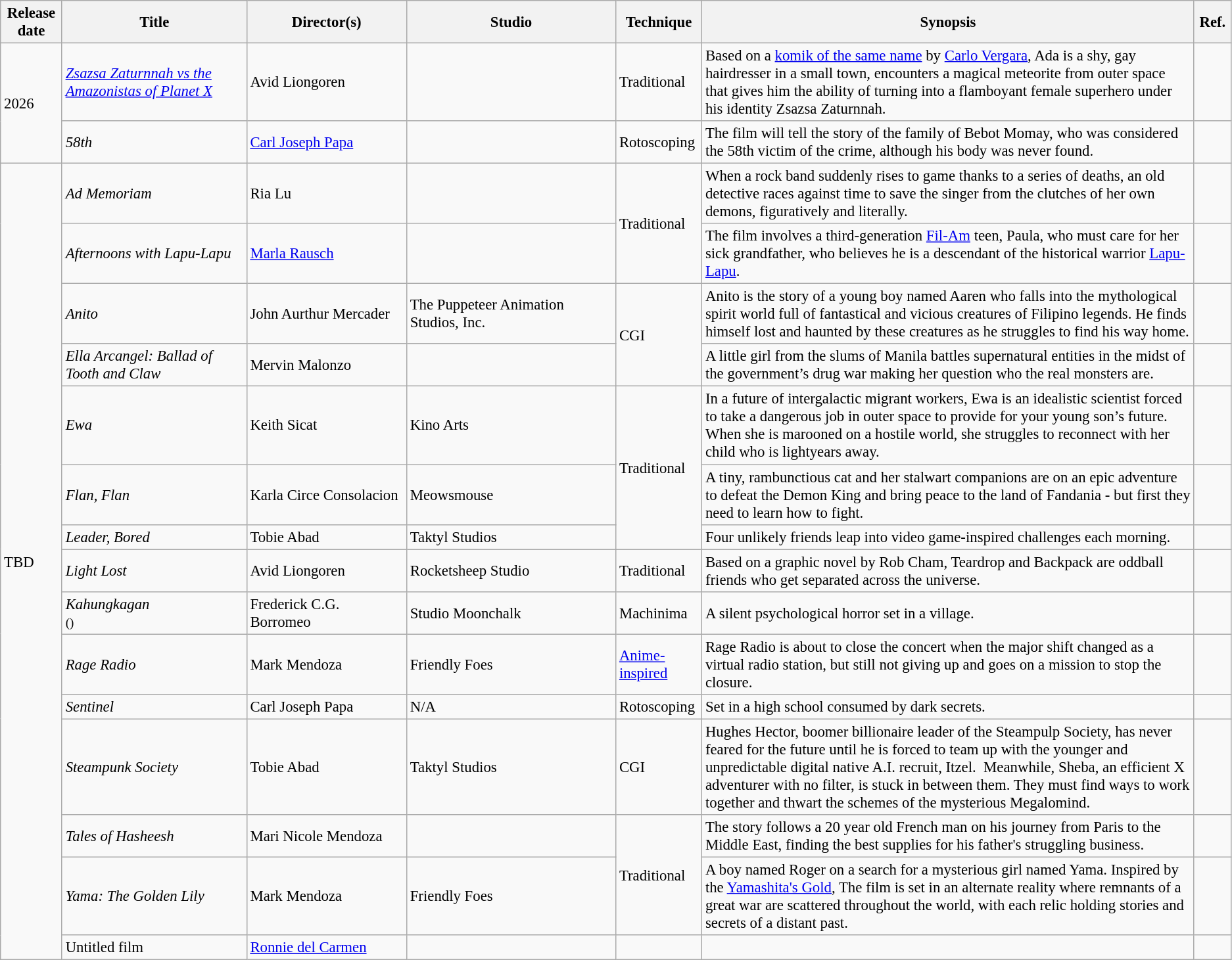<table class="wikitable plainrowheaders sortable" style="font-size: 95%;">
<tr>
<th width="5%"><strong>Release date</strong></th>
<th width="15%"><strong>Title</strong></th>
<th width="13%"><strong>Director(s)</strong></th>
<th width="17%">Studio</th>
<th width="7%">Technique</th>
<th width="40%"><strong>Synopsis</strong></th>
<th width="3%"><strong>Ref.</strong></th>
</tr>
<tr>
<td rowspan="2">2026</td>
<td><em><a href='#'>Zsazsa Zaturnnah vs the Amazonistas of Planet X</a></em></td>
<td>Avid Liongoren</td>
<td></td>
<td>Traditional</td>
<td>Based on a <a href='#'>komik of the same name</a> by <a href='#'>Carlo Vergara</a>, Ada is a shy, gay hairdresser in a small town, encounters a magical meteorite from outer space that gives him the ability of turning into a flamboyant female superhero under his identity Zsazsa Zaturnnah.</td>
<td></td>
</tr>
<tr>
<td><em>58th</em></td>
<td><a href='#'>Carl Joseph Papa</a></td>
<td></td>
<td>Rotoscoping</td>
<td>The film will tell the story of the family of Bebot Momay, who was considered the 58th victim of the crime, although his body was never found.</td>
<td></td>
</tr>
<tr>
<td rowspan="15">TBD</td>
<td><em>Ad Memoriam</em></td>
<td>Ria Lu</td>
<td></td>
<td rowspan="2">Traditional</td>
<td>When a rock band suddenly rises to game thanks to a series of deaths, an old detective races against time to save the singer from the clutches of her own demons, figuratively and literally.</td>
<td></td>
</tr>
<tr>
<td><em>Afternoons with Lapu-Lapu</em></td>
<td><a href='#'>Marla Rausch</a></td>
<td></td>
<td>The film involves a third-generation <a href='#'>Fil-Am</a> teen, Paula, who must care for her sick grandfather, who believes he is a descendant of the historical warrior <a href='#'>Lapu-Lapu</a>.</td>
<td></td>
</tr>
<tr>
<td><em>Anito</em></td>
<td>John Aurthur Mercader</td>
<td>The Puppeteer Animation Studios, Inc.</td>
<td rowspan="2">CGI</td>
<td>Anito is the story of a young boy named Aaren who falls into the mythological spirit world full of fantastical and vicious creatures of Filipino legends. He finds himself lost and haunted by these creatures as he struggles to find his way home.</td>
<td></td>
</tr>
<tr>
<td><em>Ella Arcangel: Ballad of Tooth and Claw</em></td>
<td>Mervin Malonzo</td>
<td></td>
<td>A little girl from the slums of Manila battles supernatural entities in the midst of the government’s drug war making her question who the real monsters are.</td>
<td></td>
</tr>
<tr>
<td><em>Ewa</em></td>
<td>Keith Sicat</td>
<td>Kino Arts</td>
<td rowspan="3">Traditional</td>
<td>In a future of intergalactic migrant workers, Ewa is an idealistic scientist forced to take a dangerous job in outer space to provide for your young son’s future.  When she is marooned on a hostile world, she struggles to reconnect with her child who is lightyears away.</td>
<td></td>
</tr>
<tr>
<td><em>Flan, Flan</em></td>
<td>Karla Circe Consolacion</td>
<td>Meowsmouse</td>
<td>A tiny, rambunctious cat and her stalwart companions are on an epic adventure to defeat the Demon King and bring peace to the land of Fandania - but first they need to learn how to fight.</td>
<td></td>
</tr>
<tr>
<td><em>Leader, Bored</em></td>
<td>Tobie Abad</td>
<td>Taktyl Studios</td>
<td>Four unlikely friends leap into video game-inspired challenges each morning.</td>
<td></td>
</tr>
<tr>
<td><em>Light Lost</em></td>
<td>Avid Liongoren</td>
<td>Rocketsheep Studio</td>
<td>Traditional</td>
<td>Based on a graphic novel by Rob Cham, Teardrop and Backpack are oddball friends who get separated across the universe.</td>
<td></td>
</tr>
<tr>
<td><em>Kahungkagan</em><br><small>()</small></td>
<td>Frederick C.G. Borromeo</td>
<td>Studio Moonchalk</td>
<td>Machinima</td>
<td>A silent psychological horror set in a village.</td>
<td></td>
</tr>
<tr>
<td><em>Rage Radio</em></td>
<td>Mark Mendoza</td>
<td>Friendly Foes</td>
<td><a href='#'>Anime-inspired</a></td>
<td>Rage Radio is about to close the concert when the major shift changed as a virtual radio station, but still not giving up and goes on a mission to stop the closure.</td>
<td></td>
</tr>
<tr>
<td><em>Sentinel</em></td>
<td>Carl Joseph Papa</td>
<td>N/A</td>
<td>Rotoscoping</td>
<td>Set in a high school consumed by dark secrets.</td>
<td></td>
</tr>
<tr>
<td><em>Steampunk Society</em></td>
<td>Tobie Abad</td>
<td>Taktyl Studios</td>
<td>CGI</td>
<td>Hughes Hector, boomer billionaire leader of the Steampulp Society, has never feared for the future until he is forced to team up with the younger and unpredictable digital native A.I. recruit, Itzel.  Meanwhile, Sheba, an efficient X adventurer with no filter, is stuck in between them. They must find ways to work together and thwart the schemes of the mysterious Megalomind.</td>
<td></td>
</tr>
<tr>
<td><em>Tales of Hasheesh</em></td>
<td>Mari Nicole Mendoza</td>
<td></td>
<td rowspan="2">Traditional</td>
<td>The story follows a 20 year old French man on his journey from Paris to the Middle East, finding the best supplies for his father's struggling business.</td>
<td></td>
</tr>
<tr>
<td><em>Yama: The Golden Lily</em></td>
<td>Mark Mendoza</td>
<td>Friendly Foes</td>
<td>A boy named Roger on a search for a mysterious girl named Yama. Inspired by the <a href='#'>Yamashita's Gold</a>, The film is set in an alternate reality where remnants of a great war are scattered throughout the world, with each relic holding stories and secrets of a distant past.</td>
<td></td>
</tr>
<tr>
<td>Untitled film</td>
<td><a href='#'>Ronnie del Carmen</a></td>
<td></td>
<td></td>
<td></td>
<td></td>
</tr>
</table>
